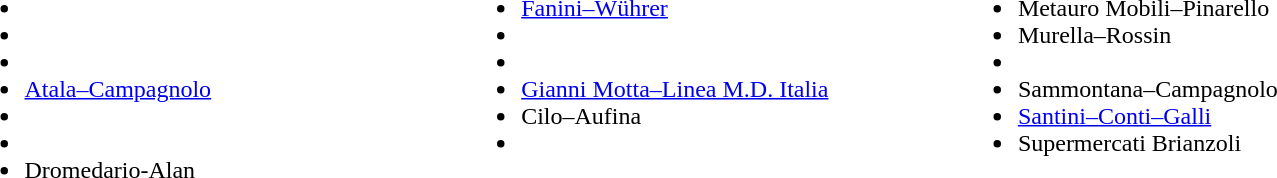<table>
<tr>
<td style="vertical-align:top; width:25%;"><br><ul><li></li><li></li><li></li><li><a href='#'>Atala–Campagnolo</a></li><li></li><li></li><li>Dromedario-Alan</li></ul></td>
<td style="vertical-align:top; width:25%;"><br><ul><li><a href='#'>Fanini–Wührer</a></li><li></li><li></li><li><a href='#'>Gianni Motta–Linea M.D. Italia</a></li><li>Cilo–Aufina</li><li></li></ul></td>
<td style="vertical-align:top; width:25%;"><br><ul><li>Metauro Mobili–Pinarello</li><li>Murella–Rossin</li><li></li><li>Sammontana–Campagnolo</li><li><a href='#'>Santini–Conti–Galli</a></li><li>Supermercati Brianzoli</li></ul></td>
</tr>
</table>
